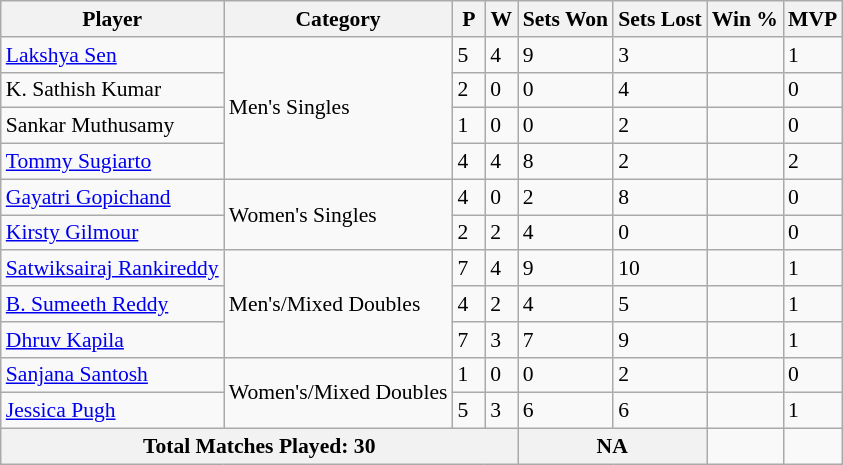<table class="wikitable" style="font-size:90%">
<tr>
<th>Player</th>
<th>Category</th>
<th style="width:15px;">P</th>
<th style="width:15px;">W</th>
<th>Sets Won</th>
<th>Sets Lost</th>
<th>Win %</th>
<th>MVP</th>
</tr>
<tr>
<td> <a href='#'>Lakshya Sen</a></td>
<td rowspan="4">Men's Singles</td>
<td>5</td>
<td>4</td>
<td>9</td>
<td>3</td>
<td></td>
<td>1</td>
</tr>
<tr>
<td> K. Sathish Kumar</td>
<td>2</td>
<td>0</td>
<td>0</td>
<td>4</td>
<td></td>
<td>0</td>
</tr>
<tr>
<td> Sankar Muthusamy</td>
<td>1</td>
<td>0</td>
<td>0</td>
<td>2</td>
<td></td>
<td>0</td>
</tr>
<tr>
<td> <a href='#'>Tommy Sugiarto</a></td>
<td>4</td>
<td>4</td>
<td>8</td>
<td>2</td>
<td></td>
<td>2</td>
</tr>
<tr>
<td> <a href='#'>Gayatri Gopichand</a></td>
<td rowspan="2">Women's Singles</td>
<td>4</td>
<td>0</td>
<td>2</td>
<td>8</td>
<td></td>
<td>0</td>
</tr>
<tr>
<td> <a href='#'>Kirsty Gilmour</a></td>
<td>2</td>
<td>2</td>
<td>4</td>
<td>0</td>
<td></td>
<td>0</td>
</tr>
<tr>
<td> <a href='#'>Satwiksairaj Rankireddy</a></td>
<td rowspan="3">Men's/Mixed Doubles</td>
<td>7</td>
<td>4</td>
<td>9</td>
<td>10</td>
<td></td>
<td>1</td>
</tr>
<tr>
<td> <a href='#'>B. Sumeeth Reddy</a></td>
<td>4</td>
<td>2</td>
<td>4</td>
<td>5</td>
<td></td>
<td>1</td>
</tr>
<tr>
<td> <a href='#'>Dhruv Kapila</a></td>
<td>7</td>
<td>3</td>
<td>7</td>
<td>9</td>
<td></td>
<td>1</td>
</tr>
<tr>
<td> <a href='#'>Sanjana Santosh</a></td>
<td rowspan="2">Women's/Mixed Doubles</td>
<td>1</td>
<td>0</td>
<td>0</td>
<td>2</td>
<td></td>
<td>0</td>
</tr>
<tr>
<td> <a href='#'>Jessica Pugh</a></td>
<td>5</td>
<td>3</td>
<td>6</td>
<td>6</td>
<td></td>
<td>1</td>
</tr>
<tr>
<th colspan="4">Total Matches Played: 30</th>
<th colspan="2">NA</th>
<td></td>
<td></td>
</tr>
</table>
